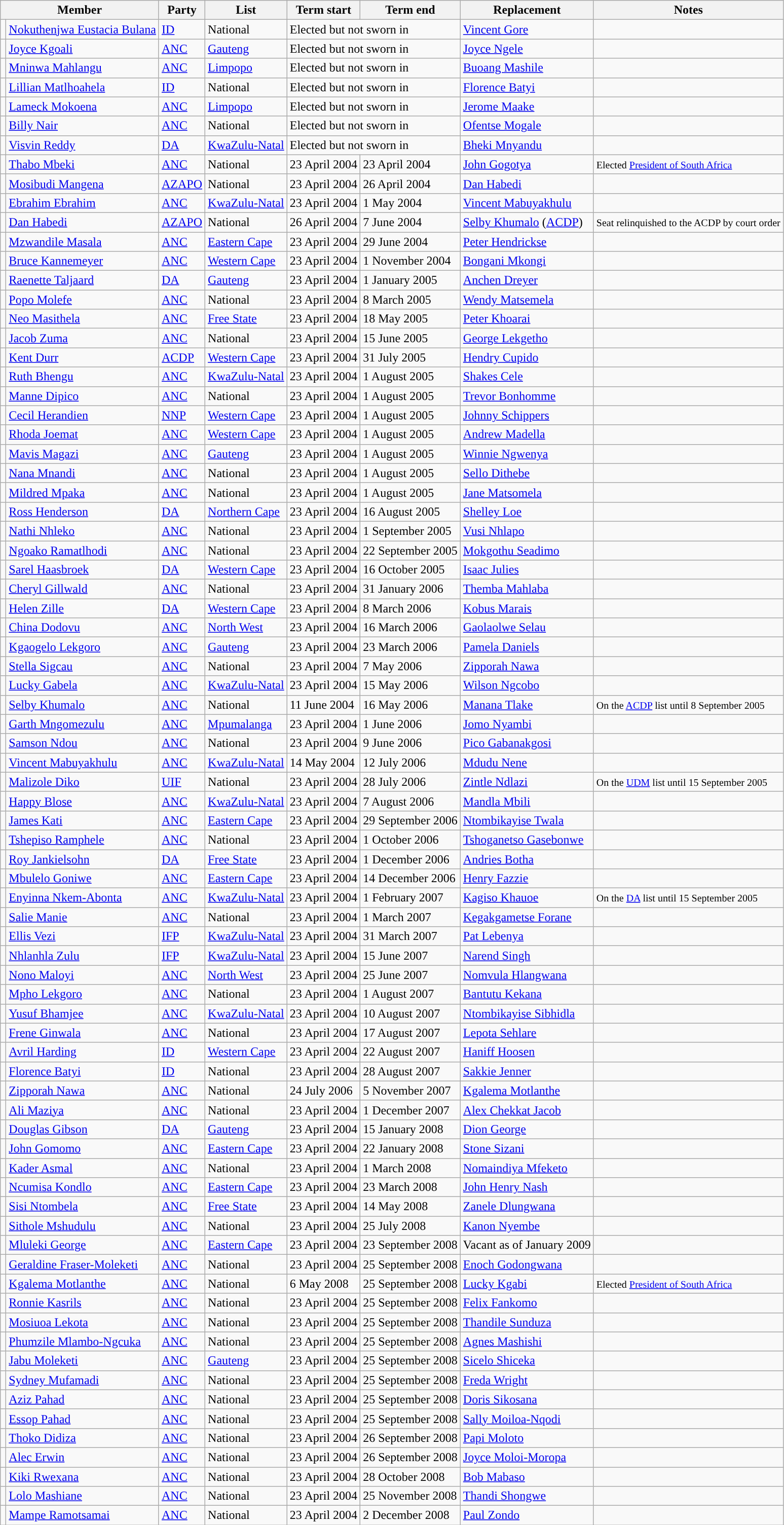<table class="wikitable sortable">
<tr>
<th colspan="2">Member</th>
<th>Party</th>
<th>List</th>
<th>Term start</th>
<th>Term end</th>
<th>Replacement</th>
<th>Notes</th>
</tr>
<tr>
<td style="background-color: "></td>
<td><a href='#'>Nokuthenjwa Eustacia Bulana</a></td>
<td><a href='#'>ID</a></td>
<td>National</td>
<td colspan="2">Elected but not sworn in</td>
<td><a href='#'>Vincent Gore</a></td>
<td></td>
</tr>
<tr>
<td style="background-color: "></td>
<td><a href='#'>Joyce Kgoali</a></td>
<td><a href='#'>ANC</a></td>
<td><a href='#'>Gauteng</a></td>
<td colspan="2">Elected but not sworn in</td>
<td><a href='#'>Joyce Ngele</a></td>
<td></td>
</tr>
<tr>
<td style="background-color: "></td>
<td><a href='#'>Mninwa Mahlangu</a></td>
<td><a href='#'>ANC</a></td>
<td><a href='#'>Limpopo</a></td>
<td colspan="2">Elected but not sworn in</td>
<td><a href='#'>Buoang Mashile</a></td>
<td></td>
</tr>
<tr>
<td style="background-color: "></td>
<td><a href='#'>Lillian Matlhoahela</a></td>
<td><a href='#'>ID</a></td>
<td>National</td>
<td colspan="2">Elected but not sworn in</td>
<td><a href='#'>Florence Batyi</a></td>
<td></td>
</tr>
<tr>
<td style="background-color: "></td>
<td><a href='#'>Lameck Mokoena</a></td>
<td><a href='#'>ANC</a></td>
<td><a href='#'>Limpopo</a></td>
<td colspan="2">Elected but not sworn in</td>
<td><a href='#'>Jerome Maake</a></td>
<td></td>
</tr>
<tr>
<td style="background-color: "></td>
<td><a href='#'>Billy Nair</a></td>
<td><a href='#'>ANC</a></td>
<td>National</td>
<td colspan="2">Elected but not sworn in</td>
<td><a href='#'>Ofentse Mogale</a></td>
<td></td>
</tr>
<tr>
<td style="background-color: "></td>
<td><a href='#'>Visvin Reddy</a></td>
<td><a href='#'>DA</a></td>
<td><a href='#'>KwaZulu-Natal</a></td>
<td colspan="2">Elected but not sworn in</td>
<td><a href='#'>Bheki Mnyandu</a></td>
<td></td>
</tr>
<tr>
<td style="background-color: "></td>
<td><a href='#'>Thabo Mbeki</a></td>
<td><a href='#'>ANC</a></td>
<td>National</td>
<td>23 April 2004</td>
<td>23 April 2004</td>
<td><a href='#'>John Gogotya</a></td>
<td><small>Elected <a href='#'>President of South Africa</a></small></td>
</tr>
<tr>
<td style="background-color: "></td>
<td><a href='#'>Mosibudi Mangena</a></td>
<td><a href='#'>AZAPO</a></td>
<td>National</td>
<td>23 April 2004</td>
<td>26 April 2004</td>
<td><a href='#'>Dan Habedi</a></td>
<td></td>
</tr>
<tr>
<td style="background-color: "></td>
<td><a href='#'>Ebrahim Ebrahim</a></td>
<td><a href='#'>ANC</a></td>
<td><a href='#'>KwaZulu-Natal</a></td>
<td>23 April 2004</td>
<td>1 May 2004</td>
<td><a href='#'>Vincent Mabuyakhulu</a></td>
<td></td>
</tr>
<tr>
<td style="background-color: "></td>
<td><a href='#'>Dan Habedi</a></td>
<td><a href='#'>AZAPO</a></td>
<td>National</td>
<td>26 April 2004</td>
<td>7 June 2004</td>
<td><a href='#'>Selby Khumalo</a> (<a href='#'>ACDP</a>)</td>
<td><small>Seat relinquished to the ACDP by court order</small></td>
</tr>
<tr>
<td style="background-color: "></td>
<td><a href='#'>Mzwandile Masala</a></td>
<td><a href='#'>ANC</a></td>
<td><a href='#'>Eastern Cape</a></td>
<td>23 April 2004</td>
<td>29 June 2004</td>
<td><a href='#'>Peter Hendrickse</a></td>
<td></td>
</tr>
<tr>
<td style="background-color: "></td>
<td><a href='#'>Bruce Kannemeyer</a></td>
<td><a href='#'>ANC</a></td>
<td><a href='#'>Western Cape</a></td>
<td>23 April 2004</td>
<td>1 November 2004</td>
<td><a href='#'>Bongani Mkongi</a></td>
<td></td>
</tr>
<tr>
<td style="background-color: "></td>
<td><a href='#'>Raenette Taljaard</a></td>
<td><a href='#'>DA</a></td>
<td><a href='#'>Gauteng</a></td>
<td>23 April 2004</td>
<td>1 January 2005</td>
<td><a href='#'>Anchen Dreyer</a></td>
<td></td>
</tr>
<tr>
<td style="background-color: "></td>
<td><a href='#'>Popo Molefe</a></td>
<td><a href='#'>ANC</a></td>
<td>National</td>
<td>23 April 2004</td>
<td>8 March 2005</td>
<td><a href='#'>Wendy Matsemela</a></td>
<td></td>
</tr>
<tr>
<td style="background-color: "></td>
<td><a href='#'>Neo Masithela</a></td>
<td><a href='#'>ANC</a></td>
<td><a href='#'>Free State</a></td>
<td>23 April 2004</td>
<td>18 May 2005</td>
<td><a href='#'>Peter Khoarai</a></td>
<td></td>
</tr>
<tr>
<td style="background-color: "></td>
<td><a href='#'>Jacob Zuma</a></td>
<td><a href='#'>ANC</a></td>
<td>National</td>
<td>23 April 2004</td>
<td>15 June 2005</td>
<td><a href='#'>George Lekgetho</a></td>
<td></td>
</tr>
<tr>
<td style="background-color: "></td>
<td><a href='#'>Kent Durr</a></td>
<td><a href='#'>ACDP</a></td>
<td><a href='#'>Western Cape</a></td>
<td>23 April 2004</td>
<td>31 July 2005</td>
<td><a href='#'>Hendry Cupido</a></td>
<td></td>
</tr>
<tr>
<td style="background-color: "></td>
<td><a href='#'>Ruth Bhengu</a></td>
<td><a href='#'>ANC</a></td>
<td><a href='#'>KwaZulu-Natal</a></td>
<td>23 April 2004</td>
<td>1 August 2005</td>
<td><a href='#'>Shakes Cele</a></td>
<td></td>
</tr>
<tr>
<td style="background-color: "></td>
<td><a href='#'>Manne Dipico</a></td>
<td><a href='#'>ANC</a></td>
<td>National</td>
<td>23 April 2004</td>
<td>1 August 2005</td>
<td><a href='#'>Trevor Bonhomme</a></td>
<td></td>
</tr>
<tr>
<td style="background-color: "></td>
<td><a href='#'>Cecil Herandien</a></td>
<td><a href='#'>NNP</a></td>
<td><a href='#'>Western Cape</a></td>
<td>23 April 2004</td>
<td>1 August 2005</td>
<td><a href='#'>Johnny Schippers</a></td>
<td></td>
</tr>
<tr>
<td style="background-color: "></td>
<td><a href='#'>Rhoda Joemat</a></td>
<td><a href='#'>ANC</a></td>
<td><a href='#'>Western Cape</a></td>
<td>23 April 2004</td>
<td>1 August 2005</td>
<td><a href='#'>Andrew Madella</a></td>
<td></td>
</tr>
<tr>
<td style="background-color: "></td>
<td><a href='#'>Mavis Magazi</a></td>
<td><a href='#'>ANC</a></td>
<td><a href='#'>Gauteng</a></td>
<td>23 April 2004</td>
<td>1 August 2005</td>
<td><a href='#'>Winnie Ngwenya</a></td>
<td></td>
</tr>
<tr>
<td style="background-color: "></td>
<td><a href='#'>Nana Mnandi</a></td>
<td><a href='#'>ANC</a></td>
<td>National</td>
<td>23 April 2004</td>
<td>1 August 2005</td>
<td><a href='#'>Sello Dithebe</a></td>
<td></td>
</tr>
<tr>
<td style="background-color: "></td>
<td><a href='#'>Mildred Mpaka</a></td>
<td><a href='#'>ANC</a></td>
<td>National</td>
<td>23 April 2004</td>
<td>1 August 2005</td>
<td><a href='#'>Jane Matsomela</a></td>
<td></td>
</tr>
<tr>
<td style="background-color: "></td>
<td><a href='#'>Ross Henderson</a></td>
<td><a href='#'>DA</a></td>
<td><a href='#'>Northern Cape</a></td>
<td>23 April 2004</td>
<td>16 August 2005</td>
<td><a href='#'>Shelley Loe</a></td>
<td></td>
</tr>
<tr>
<td style="background-color: "></td>
<td><a href='#'>Nathi Nhleko</a></td>
<td><a href='#'>ANC</a></td>
<td>National</td>
<td>23 April 2004</td>
<td>1 September 2005</td>
<td><a href='#'>Vusi Nhlapo</a></td>
<td></td>
</tr>
<tr>
<td style="background-color: "></td>
<td><a href='#'>Ngoako Ramatlhodi</a></td>
<td><a href='#'>ANC</a></td>
<td>National</td>
<td>23 April 2004</td>
<td>22 September 2005</td>
<td><a href='#'>Mokgothu Seadimo</a></td>
<td></td>
</tr>
<tr>
<td style="background-color: "></td>
<td><a href='#'>Sarel Haasbroek</a></td>
<td><a href='#'>DA</a></td>
<td><a href='#'>Western Cape</a></td>
<td>23 April 2004</td>
<td>16 October 2005</td>
<td><a href='#'>Isaac Julies</a></td>
<td></td>
</tr>
<tr>
<td style="background-color: "></td>
<td><a href='#'>Cheryl Gillwald</a></td>
<td><a href='#'>ANC</a></td>
<td>National</td>
<td>23 April 2004</td>
<td>31 January 2006</td>
<td><a href='#'>Themba Mahlaba</a></td>
<td></td>
</tr>
<tr>
<td style="background-color: "></td>
<td><a href='#'>Helen Zille</a></td>
<td><a href='#'>DA</a></td>
<td><a href='#'>Western Cape</a></td>
<td>23 April 2004</td>
<td>8 March 2006</td>
<td><a href='#'>Kobus Marais</a></td>
<td></td>
</tr>
<tr>
<td style="background-color: "></td>
<td><a href='#'>China Dodovu</a></td>
<td><a href='#'>ANC</a></td>
<td><a href='#'>North West</a></td>
<td>23 April 2004</td>
<td>16 March 2006</td>
<td><a href='#'>Gaolaolwe Selau</a></td>
<td></td>
</tr>
<tr>
<td style="background-color: "></td>
<td><a href='#'>Kgaogelo Lekgoro</a></td>
<td><a href='#'>ANC</a></td>
<td><a href='#'>Gauteng</a></td>
<td>23 April 2004</td>
<td>23 March 2006</td>
<td><a href='#'>Pamela Daniels</a></td>
<td></td>
</tr>
<tr>
<td style="background-color: "></td>
<td><a href='#'>Stella Sigcau</a></td>
<td><a href='#'>ANC</a></td>
<td>National</td>
<td>23 April 2004</td>
<td>7 May 2006</td>
<td><a href='#'>Zipporah Nawa</a></td>
<td></td>
</tr>
<tr>
<td style="background-color: "></td>
<td><a href='#'>Lucky Gabela</a></td>
<td><a href='#'>ANC</a></td>
<td><a href='#'>KwaZulu-Natal</a></td>
<td>23 April 2004</td>
<td>15 May 2006</td>
<td><a href='#'>Wilson Ngcobo</a></td>
<td></td>
</tr>
<tr>
<td style="background-color: "></td>
<td><a href='#'>Selby Khumalo</a></td>
<td><a href='#'>ANC</a></td>
<td>National</td>
<td>11 June 2004</td>
<td>16 May 2006</td>
<td><a href='#'>Manana Tlake</a></td>
<td><small>On the <a href='#'>ACDP</a> list until 8 September 2005</small></td>
</tr>
<tr>
<td style="background-color: "></td>
<td><a href='#'>Garth Mngomezulu</a></td>
<td><a href='#'>ANC</a></td>
<td><a href='#'>Mpumalanga</a></td>
<td>23 April 2004</td>
<td>1 June 2006</td>
<td><a href='#'>Jomo Nyambi</a></td>
<td></td>
</tr>
<tr>
<td style="background-color: "></td>
<td><a href='#'>Samson Ndou</a></td>
<td><a href='#'>ANC</a></td>
<td>National</td>
<td>23 April 2004</td>
<td>9 June 2006</td>
<td><a href='#'>Pico Gabanakgosi</a></td>
<td></td>
</tr>
<tr>
<td style="background-color: "></td>
<td><a href='#'>Vincent Mabuyakhulu</a></td>
<td><a href='#'>ANC</a></td>
<td><a href='#'>KwaZulu-Natal</a></td>
<td>14 May 2004</td>
<td>12 July 2006</td>
<td><a href='#'>Mdudu Nene</a></td>
<td></td>
</tr>
<tr>
<td style="background-color: "></td>
<td><a href='#'>Malizole Diko</a></td>
<td><a href='#'>UIF</a></td>
<td>National</td>
<td>23 April 2004</td>
<td>28 July 2006</td>
<td><a href='#'>Zintle Ndlazi</a></td>
<td><small>On the <a href='#'>UDM</a> list until 15 September 2005</small></td>
</tr>
<tr>
<td style="background-color: "></td>
<td><a href='#'>Happy Blose</a></td>
<td><a href='#'>ANC</a></td>
<td><a href='#'>KwaZulu-Natal</a></td>
<td>23 April 2004</td>
<td>7 August 2006</td>
<td><a href='#'>Mandla Mbili</a></td>
<td></td>
</tr>
<tr>
<td style="background-color: "></td>
<td><a href='#'>James Kati</a></td>
<td><a href='#'>ANC</a></td>
<td><a href='#'>Eastern Cape</a></td>
<td>23 April 2004</td>
<td>29 September 2006</td>
<td><a href='#'>Ntombikayise Twala</a></td>
<td></td>
</tr>
<tr>
<td style="background-color: "></td>
<td><a href='#'>Tshepiso Ramphele</a></td>
<td><a href='#'>ANC</a></td>
<td>National</td>
<td>23 April 2004</td>
<td>1 October 2006</td>
<td><a href='#'>Tshoganetso Gasebonwe</a></td>
<td></td>
</tr>
<tr>
<td style="background-color: "></td>
<td><a href='#'>Roy Jankielsohn</a></td>
<td><a href='#'>DA</a></td>
<td><a href='#'>Free State</a></td>
<td>23 April 2004</td>
<td>1 December 2006</td>
<td><a href='#'>Andries Botha</a></td>
<td></td>
</tr>
<tr>
<td style="background-color: "></td>
<td><a href='#'>Mbulelo Goniwe</a></td>
<td><a href='#'>ANC</a></td>
<td><a href='#'>Eastern Cape</a></td>
<td>23 April 2004</td>
<td>14 December 2006</td>
<td><a href='#'>Henry Fazzie</a></td>
<td></td>
</tr>
<tr>
<td style="background-color: "></td>
<td><a href='#'>Enyinna Nkem-Abonta</a></td>
<td><a href='#'>ANC</a></td>
<td><a href='#'>KwaZulu-Natal</a></td>
<td>23 April 2004</td>
<td>1 February 2007</td>
<td><a href='#'>Kagiso Khauoe</a></td>
<td><small>On the <a href='#'>DA</a> list until 15 September 2005</small></td>
</tr>
<tr>
<td style="background-color: "></td>
<td><a href='#'>Salie Manie</a></td>
<td><a href='#'>ANC</a></td>
<td>National</td>
<td>23 April 2004</td>
<td>1 March 2007</td>
<td><a href='#'>Kegakgametse Forane</a></td>
<td></td>
</tr>
<tr>
<td style="background-color: "></td>
<td><a href='#'>Ellis Vezi</a></td>
<td><a href='#'>IFP</a></td>
<td><a href='#'>KwaZulu-Natal</a></td>
<td>23 April 2004</td>
<td>31 March 2007</td>
<td><a href='#'>Pat Lebenya</a></td>
<td></td>
</tr>
<tr>
<td style="background-color: "></td>
<td><a href='#'>Nhlanhla Zulu</a></td>
<td><a href='#'>IFP</a></td>
<td><a href='#'>KwaZulu-Natal</a></td>
<td>23 April 2004</td>
<td>15 June 2007</td>
<td><a href='#'>Narend Singh</a></td>
<td></td>
</tr>
<tr>
<td style="background-color: "></td>
<td><a href='#'>Nono Maloyi</a></td>
<td><a href='#'>ANC</a></td>
<td><a href='#'>North West</a></td>
<td>23 April 2004</td>
<td>25 June 2007</td>
<td><a href='#'>Nomvula Hlangwana</a></td>
<td></td>
</tr>
<tr>
<td style="background-color: "></td>
<td><a href='#'>Mpho Lekgoro</a></td>
<td><a href='#'>ANC</a></td>
<td>National</td>
<td>23 April 2004</td>
<td>1 August 2007</td>
<td><a href='#'>Bantutu Kekana</a></td>
<td></td>
</tr>
<tr>
<td style="background-color: "></td>
<td><a href='#'>Yusuf Bhamjee</a></td>
<td><a href='#'>ANC</a></td>
<td><a href='#'>KwaZulu-Natal</a></td>
<td>23 April 2004</td>
<td>10 August 2007</td>
<td><a href='#'>Ntombikayise Sibhidla</a></td>
<td></td>
</tr>
<tr>
<td style="background-color: "></td>
<td><a href='#'>Frene Ginwala</a></td>
<td><a href='#'>ANC</a></td>
<td>National</td>
<td>23 April 2004</td>
<td>17 August 2007</td>
<td><a href='#'>Lepota Sehlare</a></td>
<td></td>
</tr>
<tr>
<td style="background-color: "></td>
<td><a href='#'>Avril Harding</a></td>
<td><a href='#'>ID</a></td>
<td><a href='#'>Western Cape</a></td>
<td>23 April 2004</td>
<td>22 August 2007</td>
<td><a href='#'>Haniff Hoosen</a></td>
<td></td>
</tr>
<tr>
<td style="background-color: "></td>
<td><a href='#'>Florence Batyi</a></td>
<td><a href='#'>ID</a></td>
<td>National</td>
<td>23 April 2004</td>
<td>28 August 2007</td>
<td><a href='#'>Sakkie Jenner</a></td>
<td></td>
</tr>
<tr>
<td style="background-color: "></td>
<td><a href='#'>Zipporah Nawa</a></td>
<td><a href='#'>ANC</a></td>
<td>National</td>
<td>24 July 2006</td>
<td>5 November 2007</td>
<td><a href='#'>Kgalema Motlanthe</a></td>
<td></td>
</tr>
<tr>
<td style="background-color: "></td>
<td><a href='#'>Ali Maziya</a></td>
<td><a href='#'>ANC</a></td>
<td>National</td>
<td>23 April 2004</td>
<td>1 December 2007</td>
<td><a href='#'>Alex Chekkat Jacob</a></td>
<td></td>
</tr>
<tr>
<td style="background-color: "></td>
<td><a href='#'>Douglas Gibson</a></td>
<td><a href='#'>DA</a></td>
<td><a href='#'>Gauteng</a></td>
<td>23 April 2004</td>
<td>15 January 2008</td>
<td><a href='#'>Dion George</a></td>
<td></td>
</tr>
<tr>
<td style="background-color: "></td>
<td><a href='#'>John Gomomo</a></td>
<td><a href='#'>ANC</a></td>
<td><a href='#'>Eastern Cape</a></td>
<td>23 April 2004</td>
<td>22 January 2008</td>
<td><a href='#'>Stone Sizani</a></td>
<td></td>
</tr>
<tr>
<td style="background-color: "></td>
<td><a href='#'>Kader Asmal</a></td>
<td><a href='#'>ANC</a></td>
<td>National</td>
<td>23 April 2004</td>
<td>1 March 2008</td>
<td><a href='#'>Nomaindiya Mfeketo</a></td>
<td></td>
</tr>
<tr>
<td style="background-color: "></td>
<td><a href='#'>Ncumisa Kondlo</a></td>
<td><a href='#'>ANC</a></td>
<td><a href='#'>Eastern Cape</a></td>
<td>23 April 2004</td>
<td>23 March 2008</td>
<td><a href='#'>John Henry Nash</a></td>
<td></td>
</tr>
<tr>
<td style="background-color: "></td>
<td><a href='#'>Sisi Ntombela</a></td>
<td><a href='#'>ANC</a></td>
<td><a href='#'>Free State</a></td>
<td>23 April 2004</td>
<td>14 May 2008</td>
<td><a href='#'>Zanele Dlungwana</a></td>
<td></td>
</tr>
<tr>
<td style="background-color: "></td>
<td><a href='#'>Sithole Mshudulu</a></td>
<td><a href='#'>ANC</a></td>
<td>National</td>
<td>23 April 2004</td>
<td>25 July 2008</td>
<td><a href='#'>Kanon Nyembe</a></td>
<td></td>
</tr>
<tr>
<td style="background-color: "></td>
<td><a href='#'>Mluleki George</a></td>
<td><a href='#'>ANC</a></td>
<td><a href='#'>Eastern Cape</a></td>
<td>23 April 2004</td>
<td>23 September 2008</td>
<td>Vacant as of January 2009</td>
<td></td>
</tr>
<tr>
<td style="background-color: "></td>
<td><a href='#'>Geraldine Fraser-Moleketi</a></td>
<td><a href='#'>ANC</a></td>
<td>National</td>
<td>23 April 2004</td>
<td>25 September 2008</td>
<td><a href='#'>Enoch Godongwana</a></td>
<td></td>
</tr>
<tr>
<td style="background-color: "></td>
<td><a href='#'>Kgalema Motlanthe</a></td>
<td><a href='#'>ANC</a></td>
<td>National</td>
<td>6 May 2008</td>
<td>25 September 2008</td>
<td><a href='#'>Lucky Kgabi</a></td>
<td><small>Elected <a href='#'>President of South Africa</a></small></td>
</tr>
<tr>
<td style="background-color: "></td>
<td><a href='#'>Ronnie Kasrils</a></td>
<td><a href='#'>ANC</a></td>
<td>National</td>
<td>23 April 2004</td>
<td>25 September 2008</td>
<td><a href='#'>Felix Fankomo</a></td>
<td></td>
</tr>
<tr>
<td style="background-color: "></td>
<td><a href='#'>Mosiuoa Lekota</a></td>
<td><a href='#'>ANC</a></td>
<td>National</td>
<td>23 April 2004</td>
<td>25 September 2008</td>
<td><a href='#'>Thandile Sunduza</a></td>
<td></td>
</tr>
<tr>
<td style="background-color: "></td>
<td><a href='#'>Phumzile Mlambo-Ngcuka</a></td>
<td><a href='#'>ANC</a></td>
<td>National</td>
<td>23 April 2004</td>
<td>25 September 2008</td>
<td><a href='#'>Agnes Mashishi</a></td>
<td></td>
</tr>
<tr>
<td style="background-color: "></td>
<td><a href='#'>Jabu Moleketi</a></td>
<td><a href='#'>ANC</a></td>
<td><a href='#'>Gauteng</a></td>
<td>23 April 2004</td>
<td>25 September 2008</td>
<td><a href='#'>Sicelo Shiceka</a></td>
<td></td>
</tr>
<tr>
<td style="background-color: "></td>
<td><a href='#'>Sydney Mufamadi</a></td>
<td><a href='#'>ANC</a></td>
<td>National</td>
<td>23 April 2004</td>
<td>25 September 2008</td>
<td><a href='#'>Freda Wright</a></td>
<td></td>
</tr>
<tr>
<td style="background-color: "></td>
<td><a href='#'>Aziz Pahad</a></td>
<td><a href='#'>ANC</a></td>
<td>National</td>
<td>23 April 2004</td>
<td>25 September 2008</td>
<td><a href='#'>Doris Sikosana</a></td>
<td></td>
</tr>
<tr>
<td style="background-color: "></td>
<td><a href='#'>Essop Pahad</a></td>
<td><a href='#'>ANC</a></td>
<td>National</td>
<td>23 April 2004</td>
<td>25 September 2008</td>
<td><a href='#'>Sally Moiloa-Nqodi</a></td>
<td></td>
</tr>
<tr>
<td style="background-color: "></td>
<td><a href='#'>Thoko Didiza</a></td>
<td><a href='#'>ANC</a></td>
<td>National</td>
<td>23 April 2004</td>
<td>26 September 2008</td>
<td><a href='#'>Papi Moloto</a></td>
<td></td>
</tr>
<tr>
<td style="background-color: "></td>
<td><a href='#'>Alec Erwin</a></td>
<td><a href='#'>ANC</a></td>
<td>National</td>
<td>23 April 2004</td>
<td>26 September 2008</td>
<td><a href='#'>Joyce Moloi-Moropa</a></td>
<td></td>
</tr>
<tr>
<td style="background-color: "></td>
<td><a href='#'>Kiki Rwexana</a></td>
<td><a href='#'>ANC</a></td>
<td>National</td>
<td>23 April 2004</td>
<td>28 October 2008</td>
<td><a href='#'>Bob Mabaso</a></td>
<td></td>
</tr>
<tr>
<td style="background-color: "></td>
<td><a href='#'>Lolo Mashiane</a></td>
<td><a href='#'>ANC</a></td>
<td>National</td>
<td>23 April 2004</td>
<td>25 November 2008</td>
<td><a href='#'>Thandi Shongwe</a></td>
<td></td>
</tr>
<tr>
<td style="background-color: "></td>
<td><a href='#'>Mampe Ramotsamai</a></td>
<td><a href='#'>ANC</a></td>
<td>National</td>
<td>23 April 2004</td>
<td>2 December 2008</td>
<td><a href='#'>Paul Zondo</a></td>
<td></td>
</tr>
</table>
